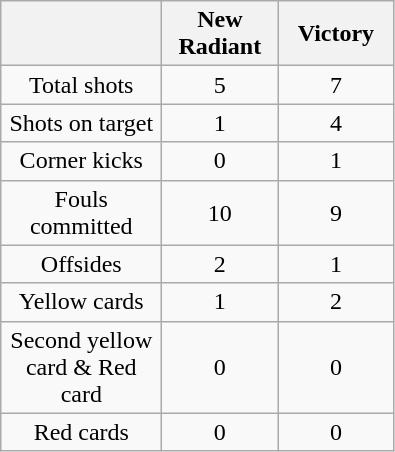<table class="wikitable" style="text-align:center">
<tr>
<th width=100></th>
<th width=70>New Radiant</th>
<th width=70>Victory</th>
</tr>
<tr>
<td>Total shots</td>
<td>5</td>
<td>7</td>
</tr>
<tr>
<td>Shots on target</td>
<td>1</td>
<td>4</td>
</tr>
<tr>
<td>Corner kicks</td>
<td>0</td>
<td>1</td>
</tr>
<tr>
<td>Fouls committed</td>
<td>10</td>
<td>9</td>
</tr>
<tr>
<td>Offsides</td>
<td>2</td>
<td>1</td>
</tr>
<tr>
<td>Yellow cards</td>
<td>1</td>
<td>2</td>
</tr>
<tr>
<td>Second yellow card & Red card</td>
<td>0</td>
<td>0</td>
</tr>
<tr>
<td>Red cards</td>
<td>0</td>
<td>0</td>
</tr>
</table>
